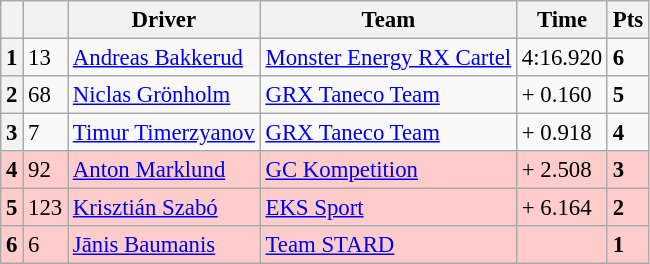<table class="wikitable" style="font-size:95%">
<tr>
<th></th>
<th></th>
<th>Driver</th>
<th>Team</th>
<th>Time</th>
<th>Pts</th>
</tr>
<tr>
<th>1</th>
<td>13</td>
<td> <a href='#'>Andreas Bakkerud</a></td>
<td><a href='#'>Monster Energy RX Cartel</a></td>
<td>4:16.920</td>
<td><strong>6</strong></td>
</tr>
<tr>
<th>2</th>
<td>68</td>
<td> <a href='#'>Niclas Grönholm</a></td>
<td><a href='#'>GRX Taneco Team</a></td>
<td>+ 0.160</td>
<td><strong>5</strong></td>
</tr>
<tr>
<th>3</th>
<td>7</td>
<td> <a href='#'>Timur Timerzyanov</a></td>
<td><a href='#'>GRX Taneco Team</a></td>
<td>+ 0.918</td>
<td><strong>4</strong></td>
</tr>
<tr>
<th style="background:#ffcccc;">4</th>
<td style="background:#ffcccc;">92</td>
<td style="background:#ffcccc;"> <a href='#'>Anton Marklund</a></td>
<td style="background:#ffcccc;"><a href='#'>GC Kompetition</a></td>
<td style="background:#ffcccc;">+ 2.508</td>
<td style="background:#ffcccc;"><strong>3</strong></td>
</tr>
<tr>
<th style="background:#ffcccc;">5</th>
<td style="background:#ffcccc;">123</td>
<td style="background:#ffcccc;"> <a href='#'>Krisztián Szabó</a></td>
<td style="background:#ffcccc;"><a href='#'>EKS Sport</a></td>
<td style="background:#ffcccc;">+ 6.164</td>
<td style="background:#ffcccc;"><strong>2</strong></td>
</tr>
<tr>
<th style="background:#ffcccc;">6</th>
<td style="background:#ffcccc;">6</td>
<td style="background:#ffcccc;"> <a href='#'>Jānis Baumanis</a></td>
<td style="background:#ffcccc;"><a href='#'>Team STARD</a></td>
<td style="background:#ffcccc;"></td>
<td style="background:#ffcccc;"><strong>1</strong></td>
</tr>
</table>
